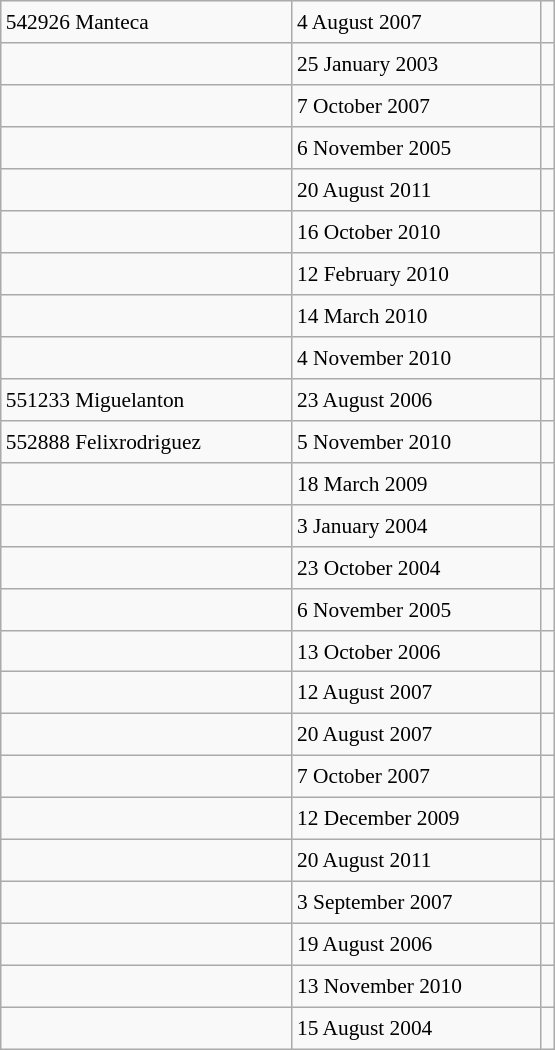<table class="wikitable" style="font-size: 89%; float: left; width: 26em; margin-right: 1em; height: 700px">
<tr>
<td>542926 Manteca</td>
<td>4 August 2007</td>
<td></td>
</tr>
<tr>
<td></td>
<td>25 January 2003</td>
<td></td>
</tr>
<tr>
<td></td>
<td>7 October 2007</td>
<td></td>
</tr>
<tr>
<td></td>
<td>6 November 2005</td>
<td></td>
</tr>
<tr>
<td></td>
<td>20 August 2011</td>
<td></td>
</tr>
<tr>
<td></td>
<td>16 October 2010</td>
<td></td>
</tr>
<tr>
<td></td>
<td>12 February 2010</td>
<td></td>
</tr>
<tr>
<td></td>
<td>14 March 2010</td>
<td></td>
</tr>
<tr>
<td></td>
<td>4 November 2010</td>
<td></td>
</tr>
<tr>
<td>551233 Miguelanton</td>
<td>23 August 2006</td>
<td></td>
</tr>
<tr>
<td>552888 Felixrodriguez</td>
<td>5 November 2010</td>
<td></td>
</tr>
<tr>
<td></td>
<td>18 March 2009</td>
<td></td>
</tr>
<tr>
<td></td>
<td>3 January 2004</td>
<td></td>
</tr>
<tr>
<td></td>
<td>23 October 2004</td>
<td></td>
</tr>
<tr>
<td></td>
<td>6 November 2005</td>
<td></td>
</tr>
<tr>
<td></td>
<td>13 October 2006</td>
<td></td>
</tr>
<tr>
<td></td>
<td>12 August 2007</td>
<td></td>
</tr>
<tr>
<td></td>
<td>20 August 2007</td>
<td></td>
</tr>
<tr>
<td></td>
<td>7 October 2007</td>
<td></td>
</tr>
<tr>
<td></td>
<td>12 December 2009</td>
<td></td>
</tr>
<tr>
<td></td>
<td>20 August 2011</td>
<td></td>
</tr>
<tr>
<td></td>
<td>3 September 2007</td>
<td></td>
</tr>
<tr>
<td></td>
<td>19 August 2006</td>
<td></td>
</tr>
<tr>
<td></td>
<td>13 November 2010</td>
<td></td>
</tr>
<tr>
<td></td>
<td>15 August 2004</td>
<td></td>
</tr>
</table>
